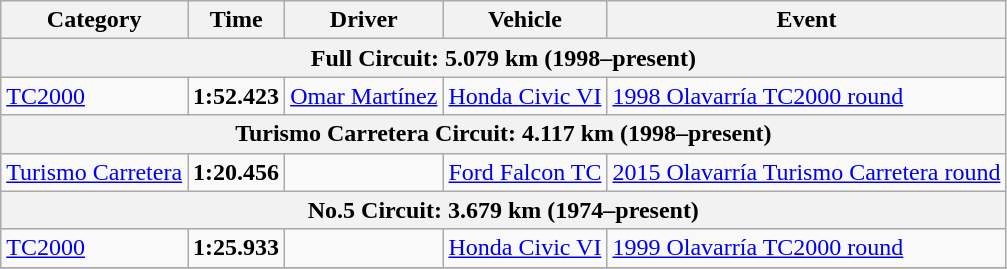<table class="wikitable">
<tr>
<th>Category</th>
<th>Time</th>
<th>Driver</th>
<th>Vehicle</th>
<th>Event</th>
</tr>
<tr>
<th colspan=5>Full Circuit: 5.079 km (1998–present)</th>
</tr>
<tr>
<td><a href='#'>TC2000</a></td>
<td><strong>1:52.423</strong></td>
<td><a href='#'>Omar Martínez</a></td>
<td><a href='#'>Honda Civic VI</a></td>
<td><a href='#'>1998 Olavarría TC2000 round</a></td>
</tr>
<tr>
<th colspan=5>Turismo Carretera Circuit: 4.117 km (1998–present)</th>
</tr>
<tr>
<td><a href='#'>Turismo Carretera</a></td>
<td><strong>1:20.456</strong></td>
<td></td>
<td><a href='#'>Ford Falcon TC</a></td>
<td><a href='#'>2015 Olavarría Turismo Carretera round</a></td>
</tr>
<tr>
<th colspan=5>No.5 Circuit: 3.679 km (1974–present)</th>
</tr>
<tr>
<td><a href='#'>TC2000</a></td>
<td><strong>1:25.933</strong></td>
<td></td>
<td><a href='#'>Honda Civic VI</a></td>
<td><a href='#'>1999 Olavarría TC2000 round</a></td>
</tr>
<tr>
</tr>
</table>
